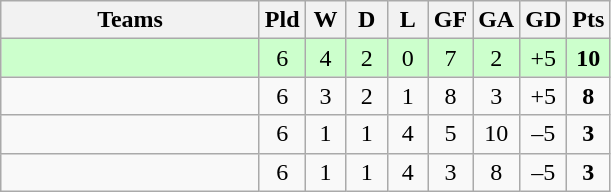<table class="wikitable" style="text-align: center;">
<tr>
<th width=165>Teams</th>
<th width=20>Pld</th>
<th width=20>W</th>
<th width=20>D</th>
<th width=20>L</th>
<th width=20>GF</th>
<th width=20>GA</th>
<th width=20>GD</th>
<th width=20>Pts</th>
</tr>
<tr align=center style="background:#ccffcc;">
<td style="text-align:left;"></td>
<td>6</td>
<td>4</td>
<td>2</td>
<td>0</td>
<td>7</td>
<td>2</td>
<td>+5</td>
<td><strong>10</strong></td>
</tr>
<tr align=center>
<td style="text-align:left;"></td>
<td>6</td>
<td>3</td>
<td>2</td>
<td>1</td>
<td>8</td>
<td>3</td>
<td>+5</td>
<td><strong>8</strong></td>
</tr>
<tr align=center>
<td style="text-align:left;"></td>
<td>6</td>
<td>1</td>
<td>1</td>
<td>4</td>
<td>5</td>
<td>10</td>
<td>–5</td>
<td><strong>3</strong></td>
</tr>
<tr align=center>
<td style="text-align:left;"></td>
<td>6</td>
<td>1</td>
<td>1</td>
<td>4</td>
<td>3</td>
<td>8</td>
<td>–5</td>
<td><strong>3</strong></td>
</tr>
</table>
